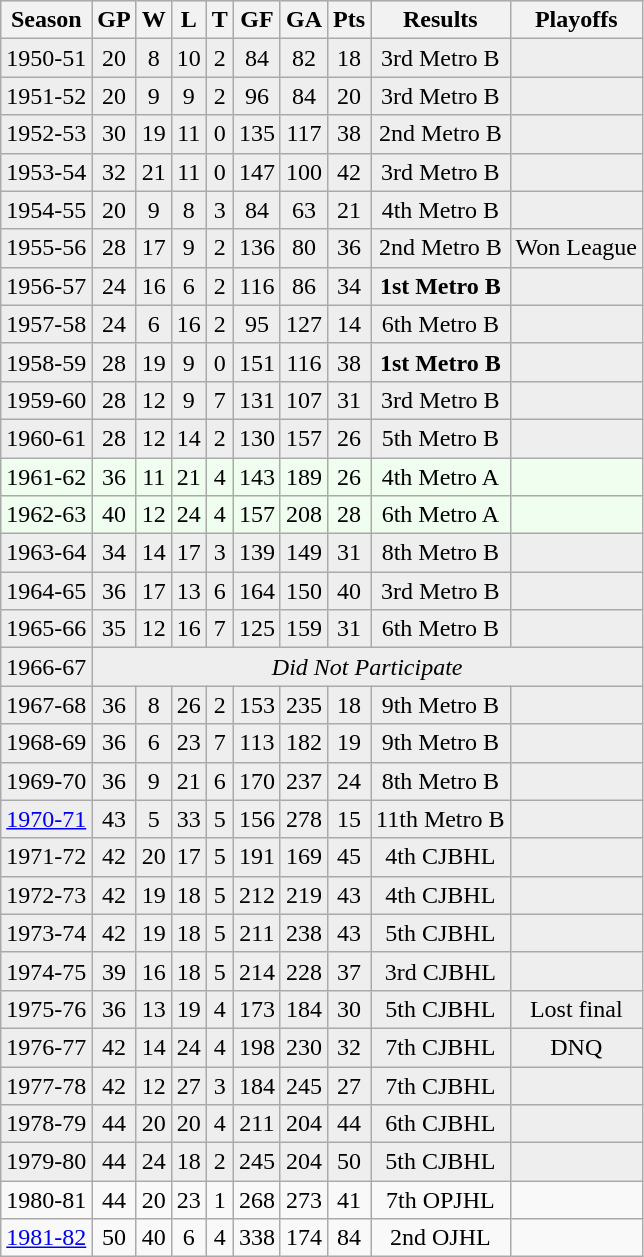<table class="wikitable">
<tr align="center"  bgcolor="#dddddd">
<th>Season</th>
<th>GP</th>
<th>W</th>
<th>L</th>
<th>T</th>
<th>GF</th>
<th>GA</th>
<th>Pts</th>
<th>Results</th>
<th>Playoffs</th>
</tr>
<tr align="center" bgcolor="#eeeeee">
<td>1950-51</td>
<td>20</td>
<td>8</td>
<td>10</td>
<td>2</td>
<td>84</td>
<td>82</td>
<td>18</td>
<td>3rd Metro B</td>
<td></td>
</tr>
<tr align="center" bgcolor="#eeeeee">
<td>1951-52</td>
<td>20</td>
<td>9</td>
<td>9</td>
<td>2</td>
<td>96</td>
<td>84</td>
<td>20</td>
<td>3rd Metro B</td>
<td></td>
</tr>
<tr align="center" bgcolor="#eeeeee">
<td>1952-53</td>
<td>30</td>
<td>19</td>
<td>11</td>
<td>0</td>
<td>135</td>
<td>117</td>
<td>38</td>
<td>2nd Metro B</td>
<td></td>
</tr>
<tr align="center" bgcolor="#eeeeee">
<td>1953-54</td>
<td>32</td>
<td>21</td>
<td>11</td>
<td>0</td>
<td>147</td>
<td>100</td>
<td>42</td>
<td>3rd Metro B</td>
<td></td>
</tr>
<tr align="center" bgcolor="#eeeeee">
<td>1954-55</td>
<td>20</td>
<td>9</td>
<td>8</td>
<td>3</td>
<td>84</td>
<td>63</td>
<td>21</td>
<td>4th Metro B</td>
<td></td>
</tr>
<tr align="center" bgcolor="#eeeeee">
<td>1955-56</td>
<td>28</td>
<td>17</td>
<td>9</td>
<td>2</td>
<td>136</td>
<td>80</td>
<td>36</td>
<td>2nd Metro B</td>
<td>Won League</td>
</tr>
<tr align="center" bgcolor="#eeeeee">
<td>1956-57</td>
<td>24</td>
<td>16</td>
<td>6</td>
<td>2</td>
<td>116</td>
<td>86</td>
<td>34</td>
<td><strong>1st Metro B</strong></td>
<td></td>
</tr>
<tr align="center" bgcolor="#eeeeee">
<td>1957-58</td>
<td>24</td>
<td>6</td>
<td>16</td>
<td>2</td>
<td>95</td>
<td>127</td>
<td>14</td>
<td>6th Metro B</td>
<td></td>
</tr>
<tr align="center" bgcolor="#eeeeee">
<td>1958-59</td>
<td>28</td>
<td>19</td>
<td>9</td>
<td>0</td>
<td>151</td>
<td>116</td>
<td>38</td>
<td><strong>1st Metro B</strong></td>
<td></td>
</tr>
<tr align="center" bgcolor="#eeeeee">
<td>1959-60</td>
<td>28</td>
<td>12</td>
<td>9</td>
<td>7</td>
<td>131</td>
<td>107</td>
<td>31</td>
<td>3rd Metro B</td>
<td></td>
</tr>
<tr align="center" bgcolor="#eeeeee">
<td>1960-61</td>
<td>28</td>
<td>12</td>
<td>14</td>
<td>2</td>
<td>130</td>
<td>157</td>
<td>26</td>
<td>5th Metro B</td>
<td></td>
</tr>
<tr align="center" bgcolor="#effeee">
<td>1961-62</td>
<td>36</td>
<td>11</td>
<td>21</td>
<td>4</td>
<td>143</td>
<td>189</td>
<td>26</td>
<td>4th Metro A</td>
<td></td>
</tr>
<tr align="center" bgcolor="#effeee">
<td>1962-63</td>
<td>40</td>
<td>12</td>
<td>24</td>
<td>4</td>
<td>157</td>
<td>208</td>
<td>28</td>
<td>6th Metro A</td>
<td></td>
</tr>
<tr align="center" bgcolor="#eeeeee">
<td>1963-64</td>
<td>34</td>
<td>14</td>
<td>17</td>
<td>3</td>
<td>139</td>
<td>149</td>
<td>31</td>
<td>8th Metro B</td>
<td></td>
</tr>
<tr align="center" bgcolor="#eeeeee">
<td>1964-65</td>
<td>36</td>
<td>17</td>
<td>13</td>
<td>6</td>
<td>164</td>
<td>150</td>
<td>40</td>
<td>3rd Metro B</td>
<td></td>
</tr>
<tr align="center" bgcolor="#eeeeee">
<td>1965-66</td>
<td>35</td>
<td>12</td>
<td>16</td>
<td>7</td>
<td>125</td>
<td>159</td>
<td>31</td>
<td>6th Metro B</td>
<td></td>
</tr>
<tr align="center" bgcolor="#eeeeee">
<td>1966-67</td>
<td colspan="11"><em>Did Not Participate</em></td>
</tr>
<tr align="center" bgcolor="#eeeeee">
<td>1967-68</td>
<td>36</td>
<td>8</td>
<td>26</td>
<td>2</td>
<td>153</td>
<td>235</td>
<td>18</td>
<td>9th Metro B</td>
<td></td>
</tr>
<tr align="center" bgcolor="#eeeeee">
<td>1968-69</td>
<td>36</td>
<td>6</td>
<td>23</td>
<td>7</td>
<td>113</td>
<td>182</td>
<td>19</td>
<td>9th Metro B</td>
<td></td>
</tr>
<tr align="center" bgcolor="#eeeeee">
<td>1969-70</td>
<td>36</td>
<td>9</td>
<td>21</td>
<td>6</td>
<td>170</td>
<td>237</td>
<td>24</td>
<td>8th Metro B</td>
<td></td>
</tr>
<tr align="center" bgcolor="#eeeeee">
<td><a href='#'>1970-71</a></td>
<td>43</td>
<td>5</td>
<td>33</td>
<td>5</td>
<td>156</td>
<td>278</td>
<td>15</td>
<td>11th Metro B</td>
<td></td>
</tr>
<tr align="center" bgcolor="#eeeeee">
<td>1971-72</td>
<td>42</td>
<td>20</td>
<td>17</td>
<td>5</td>
<td>191</td>
<td>169</td>
<td>45</td>
<td>4th CJBHL</td>
<td></td>
</tr>
<tr align="center" bgcolor="#eeeeee">
<td>1972-73</td>
<td>42</td>
<td>19</td>
<td>18</td>
<td>5</td>
<td>212</td>
<td>219</td>
<td>43</td>
<td>4th CJBHL</td>
<td></td>
</tr>
<tr align="center" bgcolor="#eeeeee">
<td>1973-74</td>
<td>42</td>
<td>19</td>
<td>18</td>
<td>5</td>
<td>211</td>
<td>238</td>
<td>43</td>
<td>5th CJBHL</td>
<td></td>
</tr>
<tr align="center" bgcolor="#eeeeee">
<td>1974-75</td>
<td>39</td>
<td>16</td>
<td>18</td>
<td>5</td>
<td>214</td>
<td>228</td>
<td>37</td>
<td>3rd CJBHL</td>
<td></td>
</tr>
<tr align="center" bgcolor="#eeeeee">
<td>1975-76</td>
<td>36</td>
<td>13</td>
<td>19</td>
<td>4</td>
<td>173</td>
<td>184</td>
<td>30</td>
<td>5th CJBHL</td>
<td>Lost final</td>
</tr>
<tr align="center" bgcolor="#eeeeee">
<td>1976-77</td>
<td>42</td>
<td>14</td>
<td>24</td>
<td>4</td>
<td>198</td>
<td>230</td>
<td>32</td>
<td>7th CJBHL</td>
<td>DNQ</td>
</tr>
<tr align="center" bgcolor="#eeeeee">
<td>1977-78</td>
<td>42</td>
<td>12</td>
<td>27</td>
<td>3</td>
<td>184</td>
<td>245</td>
<td>27</td>
<td>7th CJBHL</td>
<td></td>
</tr>
<tr align="center" bgcolor="#eeeeee">
<td>1978-79</td>
<td>44</td>
<td>20</td>
<td>20</td>
<td>4</td>
<td>211</td>
<td>204</td>
<td>44</td>
<td>6th CJBHL</td>
<td></td>
</tr>
<tr align="center" bgcolor="#eeeeee">
<td>1979-80</td>
<td>44</td>
<td>24</td>
<td>18</td>
<td>2</td>
<td>245</td>
<td>204</td>
<td>50</td>
<td>5th CJBHL</td>
<td></td>
</tr>
<tr align="center">
<td>1980-81</td>
<td>44</td>
<td>20</td>
<td>23</td>
<td>1</td>
<td>268</td>
<td>273</td>
<td>41</td>
<td>7th OPJHL</td>
<td></td>
</tr>
<tr align="center">
<td><a href='#'>1981-82</a></td>
<td>50</td>
<td>40</td>
<td>6</td>
<td>4</td>
<td>338</td>
<td>174</td>
<td>84</td>
<td>2nd OJHL</td>
<td></td>
</tr>
</table>
